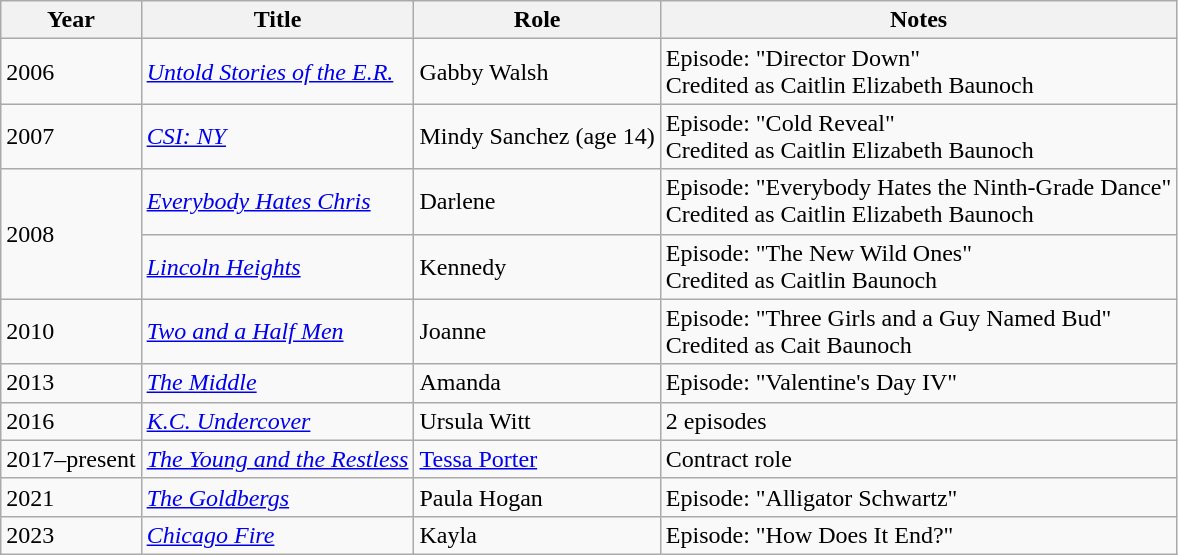<table class=wikitable>
<tr>
<th>Year</th>
<th>Title</th>
<th>Role</th>
<th>Notes</th>
</tr>
<tr>
<td>2006</td>
<td><em><a href='#'>Untold Stories of the E.R.</a></em></td>
<td>Gabby Walsh</td>
<td>Episode: "Director Down"<br>Credited as Caitlin Elizabeth Baunoch</td>
</tr>
<tr>
<td>2007</td>
<td><em><a href='#'>CSI: NY</a></em></td>
<td>Mindy Sanchez (age 14)</td>
<td>Episode: "Cold Reveal"<br>Credited as Caitlin Elizabeth Baunoch</td>
</tr>
<tr>
<td rowspan="2">2008</td>
<td><em><a href='#'>Everybody Hates Chris</a></em></td>
<td>Darlene</td>
<td>Episode: "Everybody Hates the Ninth-Grade Dance"<br>Credited as Caitlin Elizabeth Baunoch</td>
</tr>
<tr>
<td><em><a href='#'>Lincoln Heights</a></em></td>
<td>Kennedy</td>
<td>Episode: "The New Wild Ones"<br>Credited as Caitlin Baunoch</td>
</tr>
<tr>
<td>2010</td>
<td><em><a href='#'>Two and a Half Men</a></em></td>
<td>Joanne</td>
<td>Episode: "Three Girls and a Guy Named Bud"<br>Credited as Cait Baunoch</td>
</tr>
<tr>
<td>2013</td>
<td><em><a href='#'>The Middle</a></em></td>
<td>Amanda</td>
<td>Episode: "Valentine's Day IV"</td>
</tr>
<tr>
<td>2016</td>
<td><em><a href='#'>K.C. Undercover</a></em></td>
<td>Ursula Witt</td>
<td>2 episodes</td>
</tr>
<tr>
<td>2017–present</td>
<td><em><a href='#'>The Young and the Restless</a></em></td>
<td><a href='#'>Tessa Porter</a></td>
<td>Contract role</td>
</tr>
<tr>
<td>2021</td>
<td><em><a href='#'>The Goldbergs</a></em></td>
<td>Paula Hogan</td>
<td>Episode: "Alligator Schwartz"</td>
</tr>
<tr>
<td>2023</td>
<td><em><a href='#'>Chicago Fire</a></em></td>
<td>Kayla</td>
<td>Episode: "How Does It End?"</td>
</tr>
</table>
